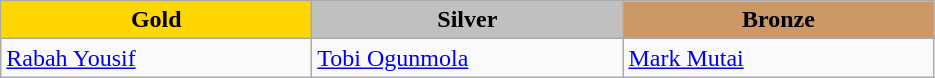<table class="wikitable" style="text-align:left">
<tr align="center">
<td width=200 bgcolor=gold><strong>Gold</strong></td>
<td width=200 bgcolor=silver><strong>Silver</strong></td>
<td width=200 bgcolor=CC9966><strong>Bronze</strong></td>
</tr>
<tr>
<td><a href='#'>Rabah Yousif</a><br><em></em></td>
<td><a href='#'>Tobi Ogunmola</a><br><em></em></td>
<td><a href='#'>Mark Mutai</a><br><em></em></td>
</tr>
</table>
